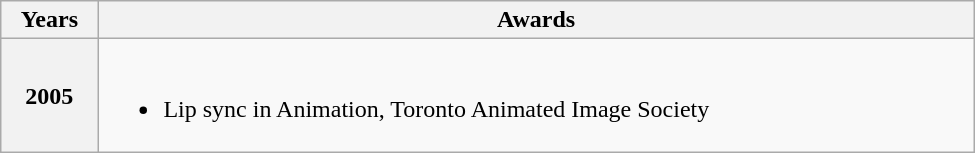<table class="wikitable" width="650px">
<tr>
<th align="left">Years</th>
<th align="left">Awards</th>
</tr>
<tr>
<th align="center">2005</th>
<td align="left"><br><ul><li>Lip sync in Animation, Toronto Animated Image Society </li></ul></td>
</tr>
</table>
